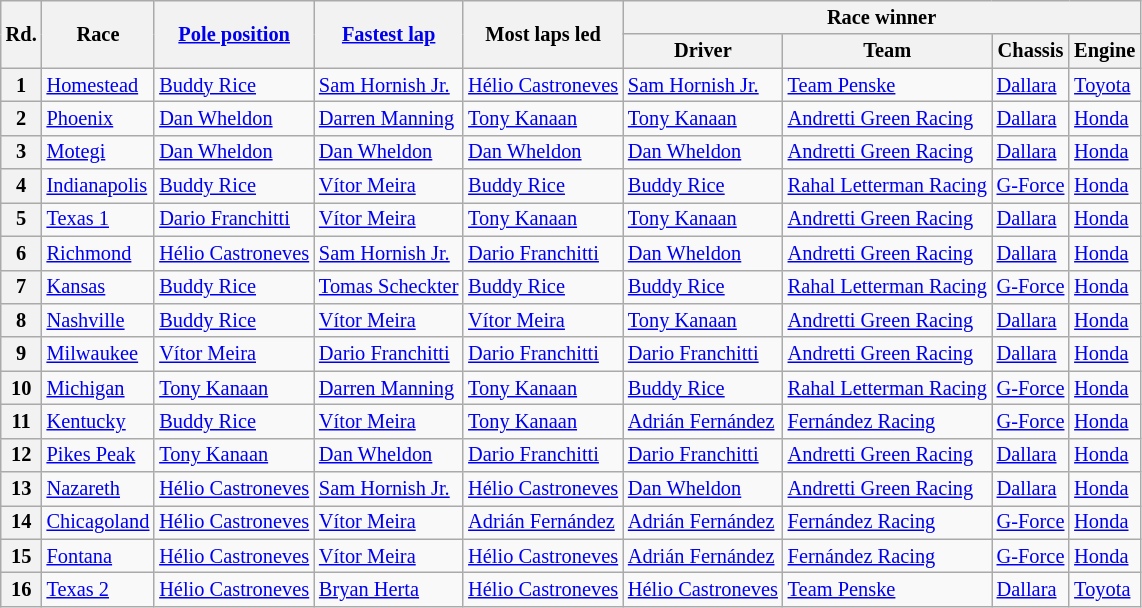<table class="wikitable" style="font-size: 85%">
<tr>
<th rowspan="2">Rd.</th>
<th rowspan="2">Race</th>
<th rowspan="2"><a href='#'>Pole position</a></th>
<th rowspan="2"><a href='#'>Fastest lap</a></th>
<th rowspan="2">Most laps led</th>
<th colspan="4">Race winner</th>
</tr>
<tr>
<th>Driver</th>
<th>Team</th>
<th>Chassis</th>
<th>Engine</th>
</tr>
<tr>
<th>1</th>
<td><a href='#'>Homestead</a></td>
<td> <a href='#'>Buddy Rice</a></td>
<td> <a href='#'>Sam Hornish Jr.</a></td>
<td> <a href='#'>Hélio Castroneves</a></td>
<td> <a href='#'>Sam Hornish Jr.</a></td>
<td><a href='#'>Team Penske</a></td>
<td><a href='#'>Dallara</a></td>
<td><a href='#'>Toyota</a></td>
</tr>
<tr>
<th>2</th>
<td><a href='#'>Phoenix</a></td>
<td> <a href='#'>Dan Wheldon</a></td>
<td> <a href='#'>Darren Manning</a></td>
<td> <a href='#'>Tony Kanaan</a></td>
<td> <a href='#'>Tony Kanaan</a></td>
<td><a href='#'>Andretti Green Racing</a></td>
<td><a href='#'>Dallara</a></td>
<td><a href='#'>Honda</a></td>
</tr>
<tr>
<th>3</th>
<td><a href='#'>Motegi</a></td>
<td> <a href='#'>Dan Wheldon</a></td>
<td> <a href='#'>Dan Wheldon</a></td>
<td> <a href='#'>Dan Wheldon</a></td>
<td> <a href='#'>Dan Wheldon</a></td>
<td><a href='#'>Andretti Green Racing</a></td>
<td><a href='#'>Dallara</a></td>
<td><a href='#'>Honda</a></td>
</tr>
<tr>
<th>4</th>
<td><a href='#'>Indianapolis</a></td>
<td> <a href='#'>Buddy Rice</a></td>
<td> <a href='#'>Vítor Meira</a></td>
<td> <a href='#'>Buddy Rice</a></td>
<td> <a href='#'>Buddy Rice</a></td>
<td><a href='#'>Rahal Letterman Racing</a></td>
<td><a href='#'>G-Force</a></td>
<td><a href='#'>Honda</a></td>
</tr>
<tr>
<th>5</th>
<td><a href='#'>Texas 1</a></td>
<td> <a href='#'>Dario Franchitti</a></td>
<td> <a href='#'>Vítor Meira</a></td>
<td> <a href='#'>Tony Kanaan</a></td>
<td> <a href='#'>Tony Kanaan</a></td>
<td><a href='#'>Andretti Green Racing</a></td>
<td><a href='#'>Dallara</a></td>
<td><a href='#'>Honda</a></td>
</tr>
<tr>
<th>6</th>
<td><a href='#'>Richmond</a></td>
<td> <a href='#'>Hélio Castroneves</a></td>
<td> <a href='#'>Sam Hornish Jr.</a></td>
<td> <a href='#'>Dario Franchitti</a></td>
<td> <a href='#'>Dan Wheldon</a></td>
<td><a href='#'>Andretti Green Racing</a></td>
<td><a href='#'>Dallara</a></td>
<td><a href='#'>Honda</a></td>
</tr>
<tr>
<th>7</th>
<td><a href='#'>Kansas</a></td>
<td> <a href='#'>Buddy Rice</a></td>
<td> <a href='#'>Tomas Scheckter</a></td>
<td> <a href='#'>Buddy Rice</a></td>
<td> <a href='#'>Buddy Rice</a></td>
<td><a href='#'>Rahal Letterman Racing</a></td>
<td><a href='#'>G-Force</a></td>
<td><a href='#'>Honda</a></td>
</tr>
<tr>
<th>8</th>
<td><a href='#'>Nashville</a></td>
<td> <a href='#'>Buddy Rice</a></td>
<td> <a href='#'>Vítor Meira</a></td>
<td> <a href='#'>Vítor Meira</a></td>
<td> <a href='#'>Tony Kanaan</a></td>
<td><a href='#'>Andretti Green Racing</a></td>
<td><a href='#'>Dallara</a></td>
<td><a href='#'>Honda</a></td>
</tr>
<tr>
<th>9</th>
<td><a href='#'>Milwaukee</a></td>
<td> <a href='#'>Vítor Meira</a></td>
<td> <a href='#'>Dario Franchitti</a></td>
<td> <a href='#'>Dario Franchitti</a></td>
<td> <a href='#'>Dario Franchitti</a></td>
<td><a href='#'>Andretti Green Racing</a></td>
<td><a href='#'>Dallara</a></td>
<td><a href='#'>Honda</a></td>
</tr>
<tr>
<th>10</th>
<td><a href='#'>Michigan</a></td>
<td> <a href='#'>Tony Kanaan</a></td>
<td> <a href='#'>Darren Manning</a></td>
<td> <a href='#'>Tony Kanaan</a></td>
<td> <a href='#'>Buddy Rice</a></td>
<td><a href='#'>Rahal Letterman Racing</a></td>
<td><a href='#'>G-Force</a></td>
<td><a href='#'>Honda</a></td>
</tr>
<tr>
<th>11</th>
<td><a href='#'>Kentucky</a></td>
<td> <a href='#'>Buddy Rice</a></td>
<td> <a href='#'>Vítor Meira</a></td>
<td> <a href='#'>Tony Kanaan</a></td>
<td> <a href='#'>Adrián Fernández</a></td>
<td><a href='#'>Fernández Racing</a></td>
<td><a href='#'>G-Force</a></td>
<td><a href='#'>Honda</a></td>
</tr>
<tr>
<th>12</th>
<td><a href='#'>Pikes Peak</a></td>
<td> <a href='#'>Tony Kanaan</a></td>
<td> <a href='#'>Dan Wheldon</a></td>
<td> <a href='#'>Dario Franchitti</a></td>
<td> <a href='#'>Dario Franchitti</a></td>
<td><a href='#'>Andretti Green Racing</a></td>
<td><a href='#'>Dallara</a></td>
<td><a href='#'>Honda</a></td>
</tr>
<tr>
<th>13</th>
<td><a href='#'>Nazareth</a></td>
<td> <a href='#'>Hélio Castroneves</a></td>
<td> <a href='#'>Sam Hornish Jr.</a></td>
<td> <a href='#'>Hélio Castroneves</a></td>
<td> <a href='#'>Dan Wheldon</a></td>
<td><a href='#'>Andretti Green Racing</a></td>
<td><a href='#'>Dallara</a></td>
<td><a href='#'>Honda</a></td>
</tr>
<tr>
<th>14</th>
<td><a href='#'>Chicagoland</a></td>
<td> <a href='#'>Hélio Castroneves</a></td>
<td> <a href='#'>Vítor Meira</a></td>
<td> <a href='#'>Adrián Fernández</a></td>
<td> <a href='#'>Adrián Fernández</a></td>
<td><a href='#'>Fernández Racing</a></td>
<td><a href='#'>G-Force</a></td>
<td><a href='#'>Honda</a></td>
</tr>
<tr>
<th>15</th>
<td><a href='#'>Fontana</a></td>
<td> <a href='#'>Hélio Castroneves</a></td>
<td> <a href='#'>Vítor Meira</a></td>
<td> <a href='#'>Hélio Castroneves</a></td>
<td> <a href='#'>Adrián Fernández</a></td>
<td><a href='#'>Fernández Racing</a></td>
<td><a href='#'>G-Force</a></td>
<td><a href='#'>Honda</a></td>
</tr>
<tr>
<th>16</th>
<td><a href='#'>Texas 2</a></td>
<td> <a href='#'>Hélio Castroneves</a></td>
<td> <a href='#'>Bryan Herta</a></td>
<td> <a href='#'>Hélio Castroneves</a></td>
<td> <a href='#'>Hélio Castroneves</a></td>
<td><a href='#'>Team Penske</a></td>
<td><a href='#'>Dallara</a></td>
<td><a href='#'>Toyota</a></td>
</tr>
</table>
